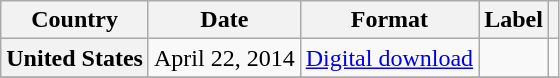<table class="wikitable plainrowheaders" border="1">
<tr>
<th scope="col">Country</th>
<th scope="col">Date</th>
<th scope="col">Format</th>
<th scope="col">Label</th>
<th scope="col"></th>
</tr>
<tr>
<th scope="row">United States</th>
<td>April 22, 2014</td>
<td><a href='#'>Digital download</a></td>
<td></td>
<td align="center"></td>
</tr>
<tr>
</tr>
</table>
